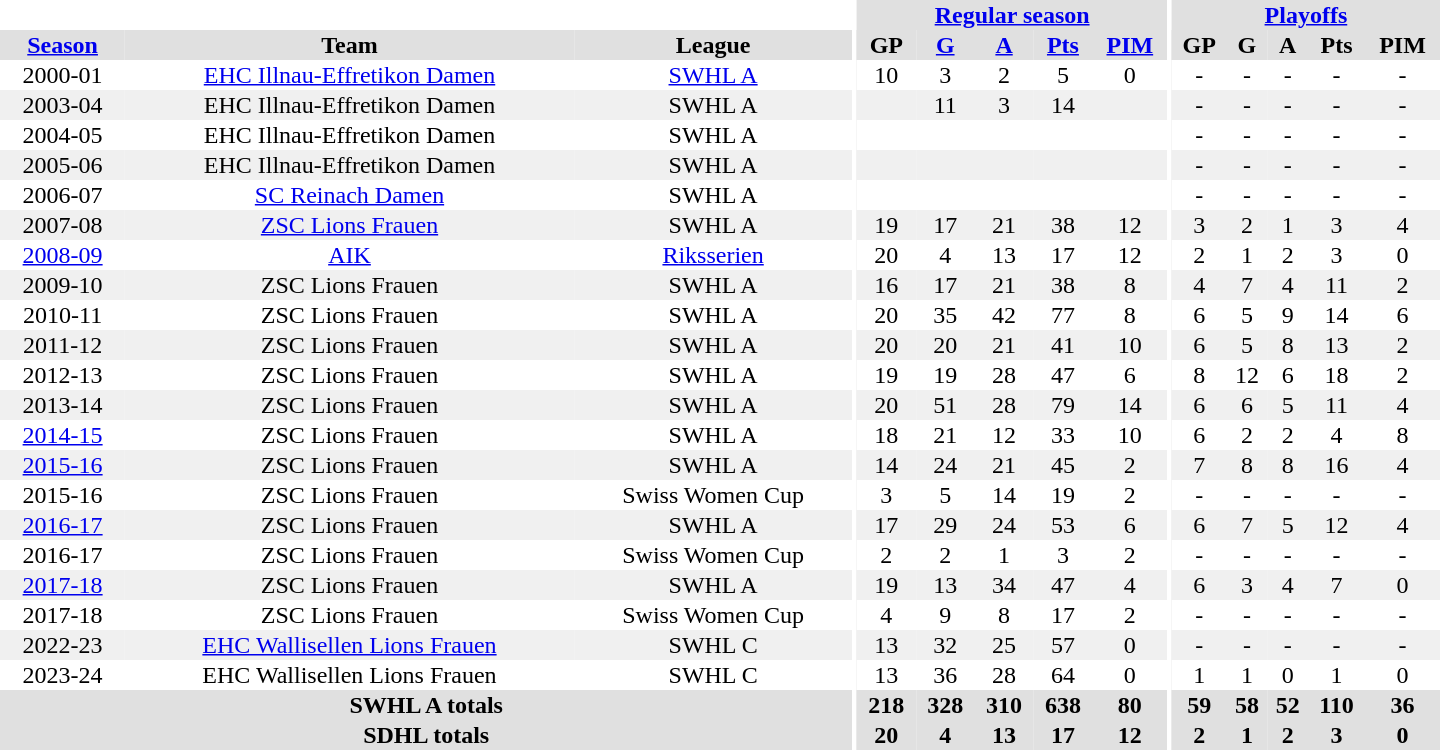<table border="0" cellpadding="1" cellspacing="0" style="text-align:center; width:60em">
<tr bgcolor="#e0e0e0">
<th colspan="3" bgcolor="#ffffff"></th>
<th rowspan="99" bgcolor="#ffffff"></th>
<th colspan="5"><a href='#'>Regular season</a></th>
<th rowspan="99" bgcolor="#ffffff"></th>
<th colspan="5"><a href='#'>Playoffs</a></th>
</tr>
<tr bgcolor="#e0e0e0">
<th><a href='#'>Season</a></th>
<th>Team</th>
<th>League</th>
<th>GP</th>
<th><a href='#'>G</a></th>
<th><a href='#'>A</a></th>
<th><a href='#'>Pts</a></th>
<th><a href='#'>PIM</a></th>
<th>GP</th>
<th>G</th>
<th>A</th>
<th>Pts</th>
<th>PIM</th>
</tr>
<tr>
<td>2000-01</td>
<td><a href='#'>EHC Illnau-Effretikon Damen</a></td>
<td><a href='#'>SWHL A</a></td>
<td>10</td>
<td>3</td>
<td>2</td>
<td>5</td>
<td>0</td>
<td>-</td>
<td>-</td>
<td>-</td>
<td>-</td>
<td>-</td>
</tr>
<tr bgcolor="#f0f0f0">
<td>2003-04</td>
<td>EHC Illnau-Effretikon Damen</td>
<td>SWHL A</td>
<td></td>
<td>11</td>
<td>3</td>
<td>14</td>
<td></td>
<td>-</td>
<td>-</td>
<td>-</td>
<td>-</td>
<td>-</td>
</tr>
<tr>
<td>2004-05</td>
<td>EHC Illnau-Effretikon Damen</td>
<td>SWHL A</td>
<td></td>
<td></td>
<td></td>
<td></td>
<td></td>
<td>-</td>
<td>-</td>
<td>-</td>
<td>-</td>
<td>-</td>
</tr>
<tr bgcolor="#f0f0f0">
<td>2005-06</td>
<td>EHC Illnau-Effretikon Damen</td>
<td>SWHL A</td>
<td></td>
<td></td>
<td></td>
<td></td>
<td></td>
<td>-</td>
<td>-</td>
<td>-</td>
<td>-</td>
<td>-</td>
</tr>
<tr>
<td>2006-07</td>
<td><a href='#'>SC Reinach Damen</a></td>
<td>SWHL A</td>
<td></td>
<td></td>
<td></td>
<td></td>
<td></td>
<td>-</td>
<td>-</td>
<td>-</td>
<td>-</td>
<td>-</td>
</tr>
<tr bgcolor="#f0f0f0">
<td>2007-08</td>
<td><a href='#'>ZSC Lions Frauen</a></td>
<td>SWHL A</td>
<td>19</td>
<td>17</td>
<td>21</td>
<td>38</td>
<td>12</td>
<td>3</td>
<td>2</td>
<td>1</td>
<td>3</td>
<td>4</td>
</tr>
<tr>
<td><a href='#'>2008-09</a></td>
<td><a href='#'>AIK</a></td>
<td><a href='#'>Riksserien</a></td>
<td>20</td>
<td>4</td>
<td>13</td>
<td>17</td>
<td>12</td>
<td>2</td>
<td>1</td>
<td>2</td>
<td>3</td>
<td>0</td>
</tr>
<tr bgcolor="#f0f0f0">
<td>2009-10</td>
<td>ZSC Lions Frauen</td>
<td>SWHL A</td>
<td>16</td>
<td>17</td>
<td>21</td>
<td>38</td>
<td>8</td>
<td>4</td>
<td>7</td>
<td>4</td>
<td>11</td>
<td>2</td>
</tr>
<tr>
<td>2010-11</td>
<td>ZSC Lions Frauen</td>
<td>SWHL A</td>
<td>20</td>
<td>35</td>
<td>42</td>
<td>77</td>
<td>8</td>
<td>6</td>
<td>5</td>
<td>9</td>
<td>14</td>
<td>6</td>
</tr>
<tr bgcolor="#f0f0f0">
<td>2011-12</td>
<td>ZSC Lions Frauen</td>
<td>SWHL A</td>
<td>20</td>
<td>20</td>
<td>21</td>
<td>41</td>
<td>10</td>
<td>6</td>
<td>5</td>
<td>8</td>
<td>13</td>
<td>2</td>
</tr>
<tr>
<td>2012-13</td>
<td>ZSC Lions Frauen</td>
<td>SWHL A</td>
<td>19</td>
<td>19</td>
<td>28</td>
<td>47</td>
<td>6</td>
<td>8</td>
<td>12</td>
<td>6</td>
<td>18</td>
<td>2</td>
</tr>
<tr bgcolor="#f0f0f0">
<td>2013-14</td>
<td>ZSC Lions Frauen</td>
<td>SWHL A</td>
<td>20</td>
<td>51</td>
<td>28</td>
<td>79</td>
<td>14</td>
<td>6</td>
<td>6</td>
<td>5</td>
<td>11</td>
<td>4</td>
</tr>
<tr>
<td><a href='#'>2014-15</a></td>
<td>ZSC Lions Frauen</td>
<td>SWHL A</td>
<td>18</td>
<td>21</td>
<td>12</td>
<td>33</td>
<td>10</td>
<td>6</td>
<td>2</td>
<td>2</td>
<td>4</td>
<td>8</td>
</tr>
<tr bgcolor="#f0f0f0">
<td><a href='#'>2015-16</a></td>
<td>ZSC Lions Frauen</td>
<td>SWHL A</td>
<td>14</td>
<td>24</td>
<td>21</td>
<td>45</td>
<td>2</td>
<td>7</td>
<td>8</td>
<td>8</td>
<td>16</td>
<td>4</td>
</tr>
<tr>
<td>2015-16</td>
<td>ZSC Lions Frauen</td>
<td>Swiss Women Cup</td>
<td>3</td>
<td>5</td>
<td>14</td>
<td>19</td>
<td>2</td>
<td>-</td>
<td>-</td>
<td>-</td>
<td>-</td>
<td>-</td>
</tr>
<tr bgcolor="#f0f0f0">
<td><a href='#'>2016-17</a></td>
<td>ZSC Lions Frauen</td>
<td>SWHL A</td>
<td>17</td>
<td>29</td>
<td>24</td>
<td>53</td>
<td>6</td>
<td>6</td>
<td>7</td>
<td>5</td>
<td>12</td>
<td>4</td>
</tr>
<tr>
<td>2016-17</td>
<td>ZSC Lions Frauen</td>
<td>Swiss Women Cup</td>
<td>2</td>
<td>2</td>
<td>1</td>
<td>3</td>
<td>2</td>
<td>-</td>
<td>-</td>
<td>-</td>
<td>-</td>
<td>-</td>
</tr>
<tr bgcolor="#f0f0f0">
<td><a href='#'>2017-18</a></td>
<td>ZSC Lions Frauen</td>
<td>SWHL A</td>
<td>19</td>
<td>13</td>
<td>34</td>
<td>47</td>
<td>4</td>
<td>6</td>
<td>3</td>
<td>4</td>
<td>7</td>
<td>0</td>
</tr>
<tr>
<td>2017-18</td>
<td>ZSC Lions Frauen</td>
<td>Swiss Women Cup</td>
<td>4</td>
<td>9</td>
<td>8</td>
<td>17</td>
<td>2</td>
<td>-</td>
<td>-</td>
<td>-</td>
<td>-</td>
<td>-</td>
</tr>
<tr bgcolor="#f0f0f0">
<td>2022-23</td>
<td><a href='#'>EHC Wallisellen Lions Frauen</a></td>
<td>SWHL C</td>
<td>13</td>
<td>32</td>
<td>25</td>
<td>57</td>
<td>0</td>
<td>-</td>
<td>-</td>
<td>-</td>
<td>-</td>
<td>-</td>
</tr>
<tr>
<td>2023-24</td>
<td>EHC Wallisellen Lions Frauen</td>
<td>SWHL C</td>
<td>13</td>
<td>36</td>
<td>28</td>
<td>64</td>
<td>0</td>
<td>1</td>
<td>1</td>
<td>0</td>
<td>1</td>
<td>0</td>
</tr>
<tr bgcolor="#e0e0e0">
<th colspan="3">SWHL A totals</th>
<th>218</th>
<th>328</th>
<th>310</th>
<th>638</th>
<th>80</th>
<th>59</th>
<th>58</th>
<th>52</th>
<th>110</th>
<th>36</th>
</tr>
<tr bgcolor="#e0e0e0">
<th colspan="3">SDHL totals</th>
<th>20</th>
<th>4</th>
<th>13</th>
<th>17</th>
<th>12</th>
<th>2</th>
<th>1</th>
<th>2</th>
<th>3</th>
<th>0</th>
</tr>
</table>
